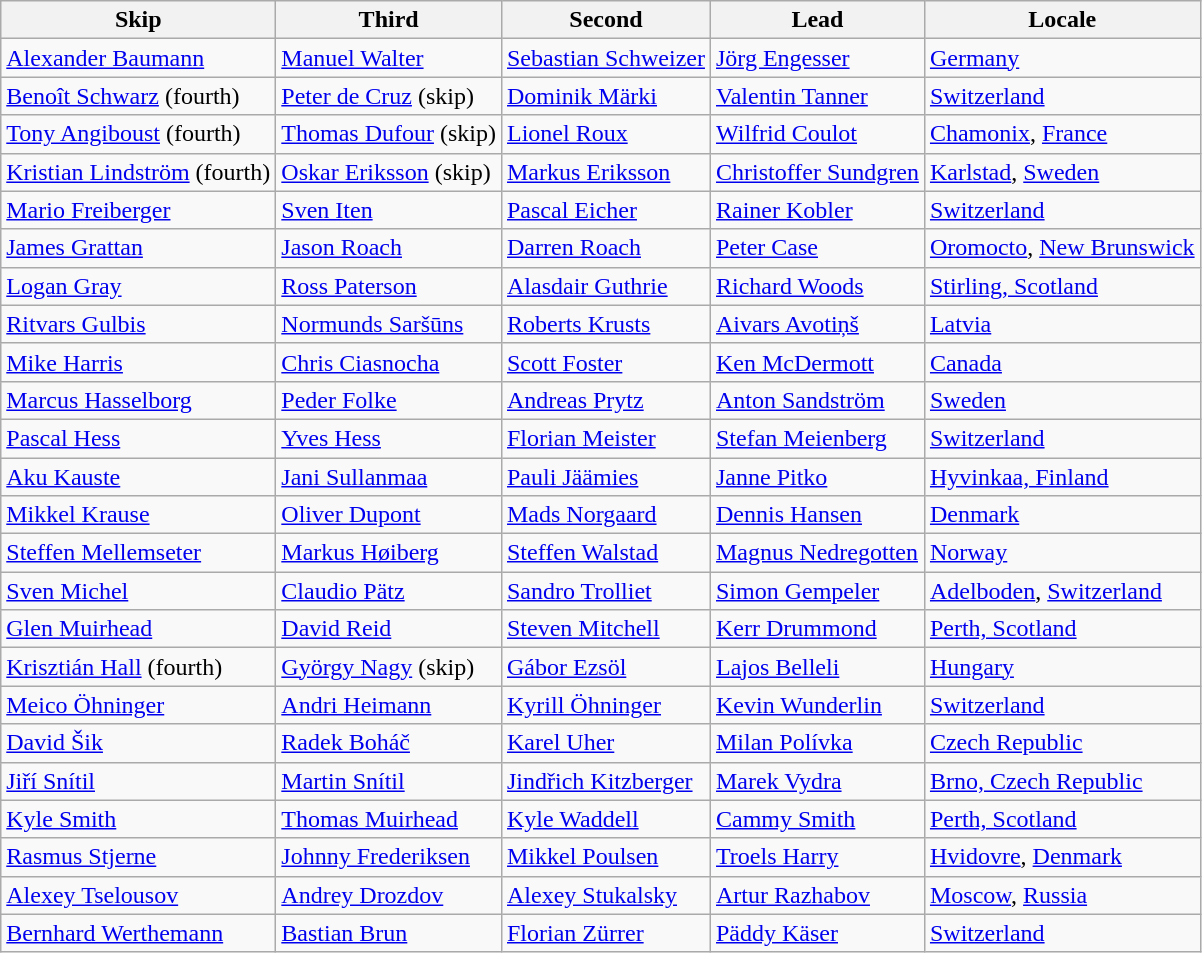<table class=wikitable>
<tr>
<th>Skip</th>
<th>Third</th>
<th>Second</th>
<th>Lead</th>
<th>Locale</th>
</tr>
<tr>
<td><a href='#'>Alexander Baumann</a></td>
<td><a href='#'>Manuel Walter</a></td>
<td><a href='#'>Sebastian Schweizer</a></td>
<td><a href='#'>Jörg Engesser</a></td>
<td> <a href='#'>Germany</a></td>
</tr>
<tr>
<td><a href='#'>Benoît Schwarz</a> (fourth)</td>
<td><a href='#'>Peter de Cruz</a> (skip)</td>
<td><a href='#'>Dominik Märki</a></td>
<td><a href='#'>Valentin Tanner</a></td>
<td> <a href='#'>Switzerland</a></td>
</tr>
<tr>
<td><a href='#'>Tony Angiboust</a> (fourth)</td>
<td><a href='#'>Thomas Dufour</a> (skip)</td>
<td><a href='#'>Lionel Roux</a></td>
<td><a href='#'>Wilfrid Coulot</a></td>
<td> <a href='#'>Chamonix</a>, <a href='#'>France</a></td>
</tr>
<tr>
<td><a href='#'>Kristian Lindström</a> (fourth)</td>
<td><a href='#'>Oskar Eriksson</a> (skip)</td>
<td><a href='#'>Markus Eriksson</a></td>
<td><a href='#'>Christoffer Sundgren</a></td>
<td> <a href='#'>Karlstad</a>, <a href='#'>Sweden</a></td>
</tr>
<tr>
<td><a href='#'>Mario Freiberger</a></td>
<td><a href='#'>Sven Iten</a></td>
<td><a href='#'>Pascal Eicher</a></td>
<td><a href='#'>Rainer Kobler</a></td>
<td> <a href='#'>Switzerland</a></td>
</tr>
<tr>
<td><a href='#'>James Grattan</a></td>
<td><a href='#'>Jason Roach</a></td>
<td><a href='#'>Darren Roach</a></td>
<td><a href='#'>Peter Case</a></td>
<td> <a href='#'>Oromocto</a>, <a href='#'>New Brunswick</a></td>
</tr>
<tr>
<td><a href='#'>Logan Gray</a></td>
<td><a href='#'>Ross Paterson</a></td>
<td><a href='#'>Alasdair Guthrie</a></td>
<td><a href='#'>Richard Woods</a></td>
<td> <a href='#'>Stirling, Scotland</a></td>
</tr>
<tr>
<td><a href='#'>Ritvars Gulbis</a></td>
<td><a href='#'>Normunds Saršūns</a></td>
<td><a href='#'>Roberts Krusts</a></td>
<td><a href='#'>Aivars Avotiņš</a></td>
<td> <a href='#'>Latvia</a></td>
</tr>
<tr>
<td><a href='#'>Mike Harris</a></td>
<td><a href='#'>Chris Ciasnocha</a></td>
<td><a href='#'>Scott Foster</a></td>
<td><a href='#'>Ken McDermott</a></td>
<td> <a href='#'>Canada</a></td>
</tr>
<tr>
<td><a href='#'>Marcus Hasselborg</a></td>
<td><a href='#'>Peder Folke</a></td>
<td><a href='#'>Andreas Prytz</a></td>
<td><a href='#'>Anton Sandström</a></td>
<td> <a href='#'>Sweden</a></td>
</tr>
<tr>
<td><a href='#'>Pascal Hess</a></td>
<td><a href='#'>Yves Hess</a></td>
<td><a href='#'>Florian Meister</a></td>
<td><a href='#'>Stefan Meienberg</a></td>
<td> <a href='#'>Switzerland</a></td>
</tr>
<tr>
<td><a href='#'>Aku Kauste</a></td>
<td><a href='#'>Jani Sullanmaa</a></td>
<td><a href='#'>Pauli Jäämies</a></td>
<td><a href='#'>Janne Pitko</a></td>
<td> <a href='#'>Hyvinkaa, Finland</a></td>
</tr>
<tr>
<td><a href='#'>Mikkel Krause</a></td>
<td><a href='#'>Oliver Dupont</a></td>
<td><a href='#'>Mads Norgaard</a></td>
<td><a href='#'>Dennis Hansen</a></td>
<td> <a href='#'>Denmark</a></td>
</tr>
<tr>
<td><a href='#'>Steffen Mellemseter</a></td>
<td><a href='#'>Markus Høiberg</a></td>
<td><a href='#'>Steffen Walstad</a></td>
<td><a href='#'>Magnus Nedregotten</a></td>
<td> <a href='#'>Norway</a></td>
</tr>
<tr>
<td><a href='#'>Sven Michel</a></td>
<td><a href='#'>Claudio Pätz</a></td>
<td><a href='#'>Sandro Trolliet</a></td>
<td><a href='#'>Simon Gempeler</a></td>
<td> <a href='#'>Adelboden</a>, <a href='#'>Switzerland</a></td>
</tr>
<tr>
<td><a href='#'>Glen Muirhead</a></td>
<td><a href='#'>David Reid</a></td>
<td><a href='#'>Steven Mitchell</a></td>
<td><a href='#'>Kerr Drummond</a></td>
<td> <a href='#'>Perth, Scotland</a></td>
</tr>
<tr>
<td><a href='#'>Krisztián Hall</a> (fourth)</td>
<td><a href='#'>György Nagy</a> (skip)</td>
<td><a href='#'>Gábor Ezsöl</a></td>
<td><a href='#'>Lajos Belleli</a></td>
<td> <a href='#'>Hungary</a></td>
</tr>
<tr>
<td><a href='#'>Meico Öhninger</a></td>
<td><a href='#'>Andri Heimann</a></td>
<td><a href='#'>Kyrill Öhninger</a></td>
<td><a href='#'>Kevin Wunderlin</a></td>
<td> <a href='#'>Switzerland</a></td>
</tr>
<tr>
<td><a href='#'>David Šik</a></td>
<td><a href='#'>Radek Boháč</a></td>
<td><a href='#'>Karel Uher</a></td>
<td><a href='#'>Milan Polívka</a></td>
<td> <a href='#'>Czech Republic</a></td>
</tr>
<tr>
<td><a href='#'>Jiří Snítil</a></td>
<td><a href='#'>Martin Snítil</a></td>
<td><a href='#'>Jindřich Kitzberger</a></td>
<td><a href='#'>Marek Vydra</a></td>
<td> <a href='#'>Brno, Czech Republic</a></td>
</tr>
<tr>
<td><a href='#'>Kyle Smith</a></td>
<td><a href='#'>Thomas Muirhead</a></td>
<td><a href='#'>Kyle Waddell</a></td>
<td><a href='#'>Cammy Smith</a></td>
<td> <a href='#'>Perth, Scotland</a></td>
</tr>
<tr>
<td><a href='#'>Rasmus Stjerne</a></td>
<td><a href='#'>Johnny Frederiksen</a></td>
<td><a href='#'>Mikkel Poulsen</a></td>
<td><a href='#'>Troels Harry</a></td>
<td> <a href='#'>Hvidovre</a>, <a href='#'>Denmark</a></td>
</tr>
<tr>
<td><a href='#'>Alexey Tselousov</a></td>
<td><a href='#'>Andrey Drozdov</a></td>
<td><a href='#'>Alexey Stukalsky</a></td>
<td><a href='#'>Artur Razhabov</a></td>
<td> <a href='#'>Moscow</a>, <a href='#'>Russia</a></td>
</tr>
<tr>
<td><a href='#'>Bernhard Werthemann</a></td>
<td><a href='#'>Bastian Brun</a></td>
<td><a href='#'>Florian Zürrer</a></td>
<td><a href='#'>Päddy Käser</a></td>
<td> <a href='#'>Switzerland</a></td>
</tr>
</table>
